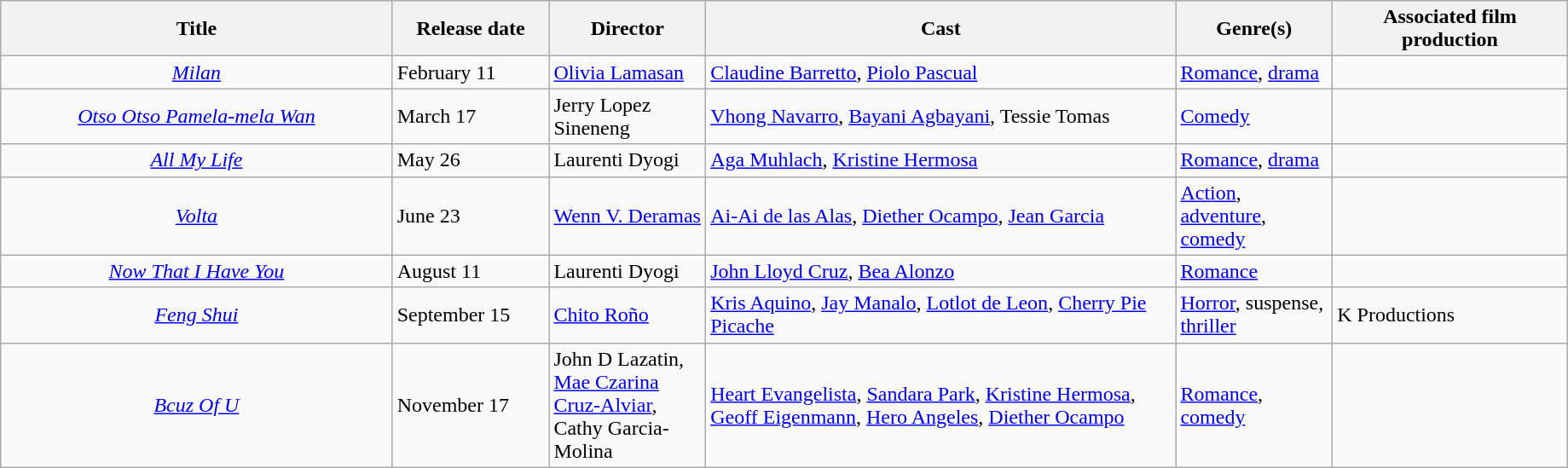<table class="wikitable" style="width:97%">
<tr>
<th style="width:25%;">Title</th>
<th style="width:10%;">Release date</th>
<th style="width:10%;">Director</th>
<th style="width:30%;">Cast</th>
<th style="width:10%;">Genre(s)</th>
<th style="width:15%;">Associated film production</th>
</tr>
<tr>
<td style="text-align:center;"><em><a href='#'>Milan</a></em></td>
<td>February 11</td>
<td><a href='#'>Olivia Lamasan</a></td>
<td><a href='#'>Claudine Barretto</a>, <a href='#'>Piolo Pascual</a></td>
<td><a href='#'>Romance</a>, <a href='#'>drama</a></td>
<td></td>
</tr>
<tr>
<td style="text-align:center;"><em><a href='#'>Otso Otso Pamela-mela Wan</a></em></td>
<td>March 17</td>
<td>Jerry Lopez Sineneng</td>
<td><a href='#'>Vhong Navarro</a>, <a href='#'>Bayani Agbayani</a>, Tessie Tomas</td>
<td><a href='#'>Comedy</a></td>
<td></td>
</tr>
<tr>
<td style="text-align:center;"><em><a href='#'>All My Life</a></em></td>
<td>May 26</td>
<td>Laurenti Dyogi</td>
<td><a href='#'>Aga Muhlach</a>, <a href='#'>Kristine Hermosa</a></td>
<td><a href='#'>Romance</a>, <a href='#'>drama</a></td>
<td></td>
</tr>
<tr>
<td style="text-align:center;"><em><a href='#'>Volta</a></em></td>
<td>June 23</td>
<td><a href='#'>Wenn V. Deramas</a></td>
<td><a href='#'>Ai-Ai de las Alas</a>, <a href='#'>Diether Ocampo</a>, <a href='#'>Jean Garcia</a></td>
<td><a href='#'>Action</a>, <a href='#'>adventure</a>, <a href='#'>comedy</a></td>
<td></td>
</tr>
<tr>
<td style="text-align:center;"><em><a href='#'>Now That I Have You</a></em></td>
<td>August 11</td>
<td>Laurenti Dyogi</td>
<td><a href='#'>John Lloyd Cruz</a>, <a href='#'>Bea Alonzo</a></td>
<td><a href='#'>Romance</a></td>
<td></td>
</tr>
<tr>
<td style="text-align:center;"><em><a href='#'>Feng Shui</a></em></td>
<td>September 15</td>
<td><a href='#'>Chito Roño</a></td>
<td><a href='#'>Kris Aquino</a>, <a href='#'>Jay Manalo</a>, <a href='#'>Lotlot de Leon</a>, <a href='#'>Cherry Pie Picache</a></td>
<td><a href='#'>Horror</a>, suspense, <a href='#'>thriller</a></td>
<td>K Productions</td>
</tr>
<tr>
<td style="text-align:center;"><em><a href='#'>Bcuz Of U</a></em></td>
<td>November 17</td>
<td>John D Lazatin, <a href='#'>Mae Czarina Cruz-Alviar</a>, Cathy Garcia-Molina</td>
<td><a href='#'>Heart Evangelista</a>, <a href='#'>Sandara Park</a>, <a href='#'>Kristine Hermosa</a>, <a href='#'>Geoff Eigenmann</a>, <a href='#'>Hero Angeles</a>, <a href='#'>Diether Ocampo</a></td>
<td><a href='#'>Romance</a>, <a href='#'>comedy</a></td>
<td></td>
</tr>
</table>
